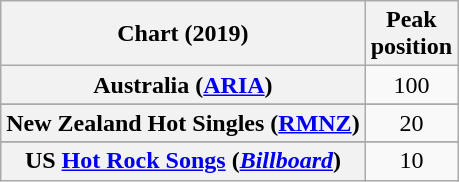<table class="wikitable sortable plainrowheaders" style="text-align:center">
<tr>
<th>Chart (2019)</th>
<th>Peak<br>position</th>
</tr>
<tr>
<th scope="row">Australia (<a href='#'>ARIA</a>)</th>
<td>100</td>
</tr>
<tr>
</tr>
<tr>
<th scope="row">New Zealand Hot Singles (<a href='#'>RMNZ</a>)</th>
<td>20</td>
</tr>
<tr>
</tr>
<tr>
</tr>
<tr>
</tr>
<tr>
<th scope="row">US <a href='#'>Hot Rock Songs</a> (<em><a href='#'>Billboard</a></em>)</th>
<td>10</td>
</tr>
</table>
